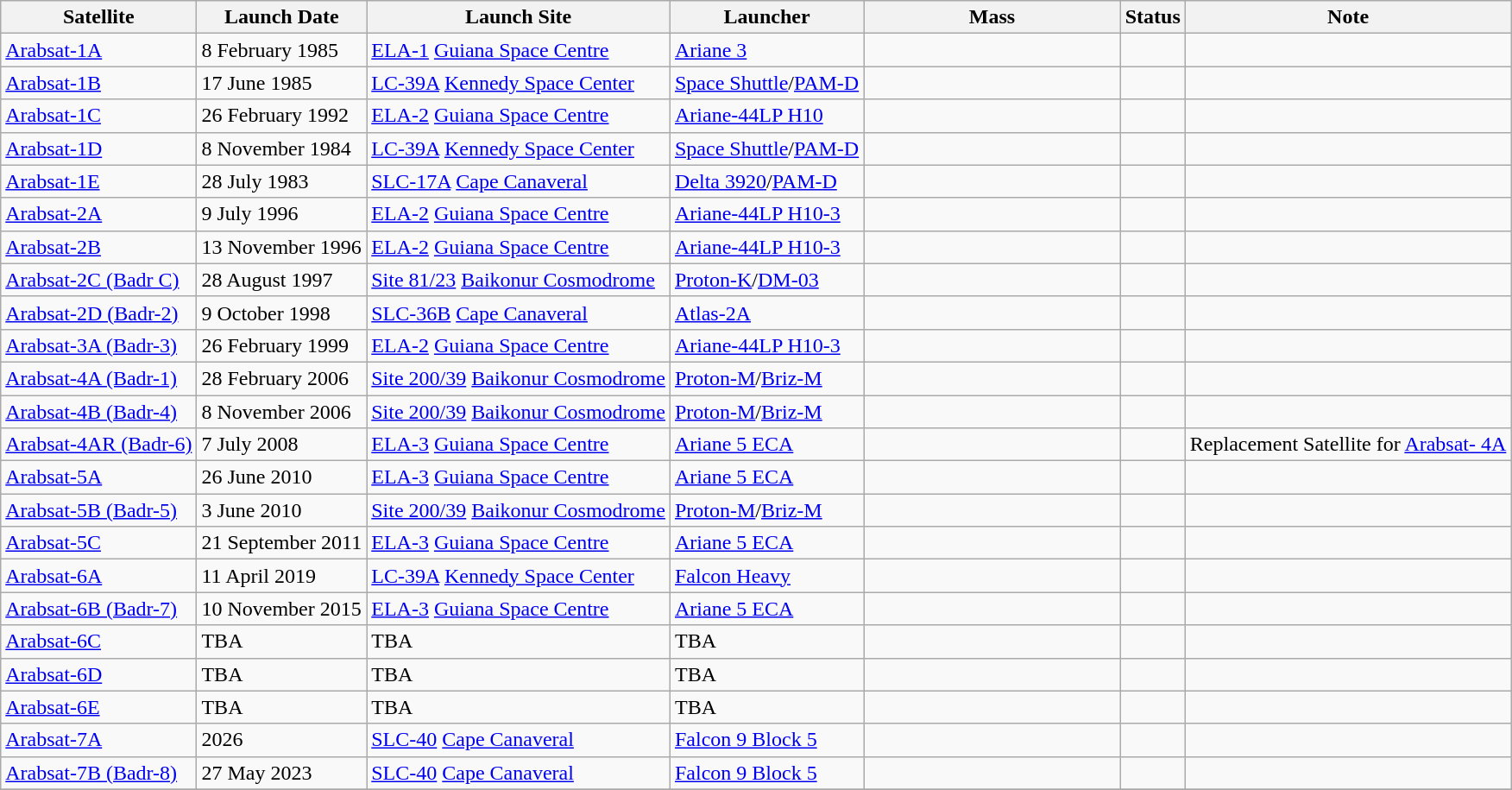<table class="wikitable">
<tr>
<th>Satellite</th>
<th>Launch Date</th>
<th>Launch Site</th>
<th>Launcher</th>
<th width="17%">Mass</th>
<th>Status</th>
<th>Note</th>
</tr>
<tr>
<td> <a href='#'>Arabsat-1A</a></td>
<td>8 February 1985</td>
<td> <a href='#'>ELA-1</a> <a href='#'>Guiana Space Centre</a></td>
<td> <a href='#'>Ariane 3</a></td>
<td style="text-align:center;"></td>
<td></td>
<td></td>
</tr>
<tr>
<td> <a href='#'>Arabsat-1B</a></td>
<td>17 June 1985</td>
<td> <a href='#'>LC-39A</a> <a href='#'>Kennedy Space Center</a></td>
<td> <a href='#'>Space Shuttle</a>/<a href='#'>PAM-D</a></td>
<td style="text-align:center;"></td>
<td></td>
<td></td>
</tr>
<tr>
<td> <a href='#'>Arabsat-1C</a></td>
<td>26 February 1992</td>
<td> <a href='#'>ELA-2</a> <a href='#'>Guiana Space Centre</a></td>
<td> <a href='#'>Ariane-44LP H10</a></td>
<td style="text-align:center;"></td>
<td></td>
<td></td>
</tr>
<tr>
<td> <a href='#'>Arabsat-1D</a></td>
<td>8 November 1984</td>
<td> <a href='#'>LC-39A</a> <a href='#'>Kennedy Space Center</a></td>
<td> <a href='#'>Space Shuttle</a>/<a href='#'>PAM-D</a></td>
<td style="text-align:center;"></td>
<td></td>
<td></td>
</tr>
<tr>
<td> <a href='#'>Arabsat-1E</a></td>
<td>28 July 1983</td>
<td> <a href='#'>SLC-17A</a> <a href='#'>Cape Canaveral</a></td>
<td> <a href='#'>Delta 3920</a>/<a href='#'>PAM-D</a></td>
<td style="text-align:center;"></td>
<td></td>
<td></td>
</tr>
<tr>
<td> <a href='#'>Arabsat-2A</a></td>
<td>9 July 1996</td>
<td> <a href='#'>ELA-2</a> <a href='#'>Guiana Space Centre</a></td>
<td> <a href='#'>Ariane-44LP H10-3</a></td>
<td style="text-align:center;"></td>
<td></td>
<td></td>
</tr>
<tr>
<td> <a href='#'>Arabsat-2B</a></td>
<td>13 November 1996</td>
<td> <a href='#'>ELA-2</a> <a href='#'>Guiana Space Centre</a></td>
<td> <a href='#'>Ariane-44LP H10-3</a></td>
<td style="text-align:center;"></td>
<td></td>
<td></td>
</tr>
<tr>
<td> <a href='#'>Arabsat-2C (Badr C)</a></td>
<td>28 August 1997</td>
<td> <a href='#'>Site 81/23</a> <a href='#'>Baikonur Cosmodrome</a></td>
<td> <a href='#'>Proton-K</a>/<a href='#'>DM-03</a></td>
<td style="text-align:center;"></td>
<td></td>
<td></td>
</tr>
<tr>
<td> <a href='#'>Arabsat-2D (Badr-2)</a></td>
<td>9 October 1998</td>
<td> <a href='#'>SLC-36B</a> <a href='#'>Cape Canaveral</a></td>
<td> <a href='#'>Atlas-2A</a></td>
<td style="text-align:center;"></td>
<td></td>
<td></td>
</tr>
<tr>
<td> <a href='#'>Arabsat-3A (Badr-3)</a></td>
<td>26 February 1999</td>
<td> <a href='#'>ELA-2</a> <a href='#'>Guiana Space Centre</a></td>
<td> <a href='#'>Ariane-44LP H10-3</a></td>
<td style="text-align:center;"></td>
<td></td>
<td></td>
</tr>
<tr>
<td> <a href='#'>Arabsat-4A (Badr-1)</a></td>
<td>28 February 2006</td>
<td> <a href='#'>Site 200/39</a> <a href='#'>Baikonur Cosmodrome</a></td>
<td> <a href='#'>Proton-M</a>/<a href='#'>Briz-M</a></td>
<td style="text-align:center;"></td>
<td></td>
<td></td>
</tr>
<tr>
<td> <a href='#'>Arabsat-4B (Badr-4)</a></td>
<td>8 November 2006</td>
<td> <a href='#'>Site 200/39</a> <a href='#'>Baikonur Cosmodrome</a></td>
<td> <a href='#'>Proton-M</a>/<a href='#'>Briz-M</a></td>
<td style="text-align:center;"></td>
<td></td>
<td></td>
</tr>
<tr>
<td> <a href='#'>Arabsat-4AR (Badr-6)</a></td>
<td>7 July 2008</td>
<td> <a href='#'>ELA-3</a> <a href='#'>Guiana Space Centre</a></td>
<td> <a href='#'>Ariane 5 ECA</a></td>
<td style="text-align:center;"></td>
<td></td>
<td>Replacement Satellite for <a href='#'>Arabsat- 4A</a></td>
</tr>
<tr>
<td> <a href='#'>Arabsat-5A</a></td>
<td>26 June 2010</td>
<td> <a href='#'>ELA-3</a> <a href='#'>Guiana Space Centre</a></td>
<td> <a href='#'>Ariane 5 ECA</a></td>
<td style="text-align:center;"></td>
<td></td>
<td></td>
</tr>
<tr>
<td> <a href='#'>Arabsat-5B (Badr-5)</a></td>
<td>3 June 2010</td>
<td> <a href='#'>Site 200/39</a> <a href='#'>Baikonur Cosmodrome</a></td>
<td> <a href='#'>Proton-M</a>/<a href='#'>Briz-M</a></td>
<td style="text-align:center;"></td>
<td></td>
<td></td>
</tr>
<tr>
<td> <a href='#'>Arabsat-5C</a></td>
<td>21 September 2011</td>
<td> <a href='#'>ELA-3</a> <a href='#'>Guiana Space Centre</a></td>
<td> <a href='#'>Ariane 5 ECA</a></td>
<td style="text-align:center;"></td>
<td></td>
<td></td>
</tr>
<tr>
<td> <a href='#'>Arabsat-6A</a></td>
<td>11 April 2019</td>
<td> <a href='#'>LC-39A</a> <a href='#'>Kennedy Space Center</a></td>
<td> <a href='#'>Falcon Heavy</a></td>
<td style="text-align:center;"></td>
<td></td>
<td></td>
</tr>
<tr>
<td> <a href='#'>Arabsat-6B (Badr-7)</a></td>
<td>10 November 2015</td>
<td> <a href='#'>ELA-3</a> <a href='#'>Guiana Space Centre</a></td>
<td> <a href='#'>Ariane 5 ECA</a></td>
<td style="text-align:center;"></td>
<td></td>
<td></td>
</tr>
<tr>
<td> <a href='#'>Arabsat-6C</a></td>
<td>TBA</td>
<td> TBA</td>
<td> TBA</td>
<td style="text-align:center;"></td>
<td></td>
<td></td>
</tr>
<tr>
<td> <a href='#'>Arabsat-6D</a></td>
<td>TBA</td>
<td> TBA</td>
<td> TBA</td>
<td style="text-align:center;"></td>
<td></td>
<td></td>
</tr>
<tr>
<td> <a href='#'>Arabsat-6E</a></td>
<td>TBA</td>
<td> TBA</td>
<td> TBA</td>
<td style="text-align:center;"></td>
<td></td>
<td></td>
</tr>
<tr>
<td> <a href='#'>Arabsat-7A</a></td>
<td>2026</td>
<td> <a href='#'>SLC-40</a> <a href='#'>Cape Canaveral</a></td>
<td> <a href='#'>Falcon 9 Block 5</a></td>
<td style="text-align:center;"></td>
<td></td>
<td></td>
</tr>
<tr>
<td> <a href='#'>Arabsat-7B (Badr-8)</a></td>
<td>27 May 2023</td>
<td> <a href='#'>SLC-40</a> <a href='#'>Cape Canaveral</a></td>
<td> <a href='#'>Falcon 9 Block 5</a></td>
<td style="text-align:center;"></td>
<td></td>
<td></td>
</tr>
<tr>
</tr>
</table>
